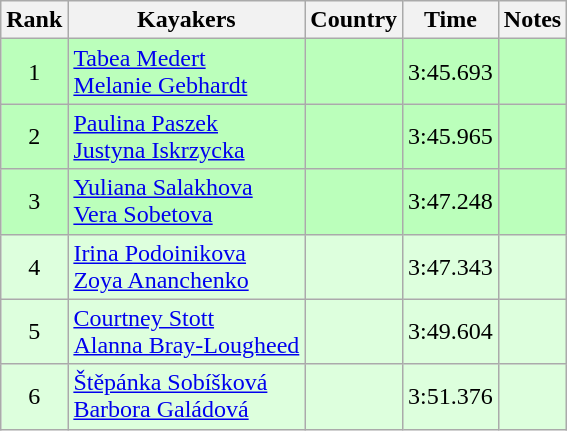<table class="wikitable" style="text-align:center">
<tr>
<th>Rank</th>
<th>Kayakers</th>
<th>Country</th>
<th>Time</th>
<th>Notes</th>
</tr>
<tr bgcolor=bbffbb>
<td>1</td>
<td align="left"><a href='#'>Tabea Medert</a><br><a href='#'>Melanie Gebhardt</a></td>
<td align="left"></td>
<td>3:45.693</td>
<td></td>
</tr>
<tr bgcolor=bbffbb>
<td>2</td>
<td align="left"><a href='#'>Paulina Paszek</a><br><a href='#'>Justyna Iskrzycka</a></td>
<td align="left"></td>
<td>3:45.965</td>
<td></td>
</tr>
<tr bgcolor=bbffbb>
<td>3</td>
<td align="left"><a href='#'>Yuliana Salakhova</a><br><a href='#'>Vera Sobetova</a></td>
<td align="left"></td>
<td>3:47.248</td>
<td></td>
</tr>
<tr bgcolor=ddffdd>
<td>4</td>
<td align="left"><a href='#'>Irina Podoinikova</a><br><a href='#'>Zoya Ananchenko</a></td>
<td align="left"></td>
<td>3:47.343</td>
<td></td>
</tr>
<tr bgcolor=ddffdd>
<td>5</td>
<td align="left"><a href='#'>Courtney Stott</a><br><a href='#'>Alanna Bray-Lougheed</a></td>
<td align="left"></td>
<td>3:49.604</td>
<td></td>
</tr>
<tr bgcolor=ddffdd>
<td>6</td>
<td align="left"><a href='#'>Štěpánka Sobíšková</a><br><a href='#'>Barbora Galádová</a></td>
<td align="left"></td>
<td>3:51.376</td>
<td></td>
</tr>
</table>
